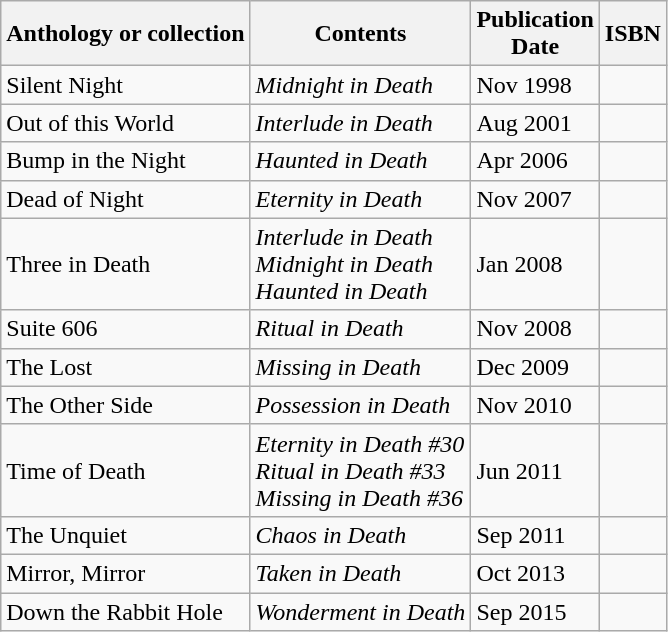<table class="wikitable">
<tr>
<th>Anthology or collection</th>
<th>Contents</th>
<th>Publication<br>Date</th>
<th>ISBN</th>
</tr>
<tr>
<td>Silent Night</td>
<td><em>Midnight in Death</em></td>
<td>Nov 1998</td>
<td></td>
</tr>
<tr>
<td>Out of this World</td>
<td><em>Interlude in Death</em></td>
<td>Aug 2001</td>
<td></td>
</tr>
<tr>
<td>Bump in the Night</td>
<td><em>Haunted in Death</em></td>
<td>Apr 2006</td>
<td></td>
</tr>
<tr>
<td>Dead of Night</td>
<td><em>Eternity in Death</em></td>
<td>Nov 2007</td>
<td></td>
</tr>
<tr>
<td>Three in Death</td>
<td><em>Interlude in Death</em><br><em>Midnight in Death</em><br><em>Haunted in Death</em></td>
<td>Jan 2008</td>
<td></td>
</tr>
<tr>
<td>Suite 606</td>
<td><em>Ritual in Death</em></td>
<td>Nov 2008</td>
<td></td>
</tr>
<tr>
<td>The Lost</td>
<td><em>Missing in Death</em></td>
<td>Dec 2009</td>
<td></td>
</tr>
<tr>
<td>The Other Side</td>
<td><em>Possession in Death</em></td>
<td>Nov 2010</td>
<td></td>
</tr>
<tr>
<td>Time of Death</td>
<td><em>Eternity in Death #30</em><br><em>Ritual in Death #33</em><br><em>Missing in Death #36</em></td>
<td>Jun 2011</td>
<td></td>
</tr>
<tr>
<td>The Unquiet</td>
<td><em>Chaos in Death</em></td>
<td>Sep 2011</td>
<td></td>
</tr>
<tr>
<td>Mirror, Mirror</td>
<td><em>Taken in Death</em></td>
<td>Oct 2013</td>
<td></td>
</tr>
<tr>
<td>Down the Rabbit Hole</td>
<td><em>Wonderment in Death</em></td>
<td>Sep 2015</td>
<td></td>
</tr>
</table>
